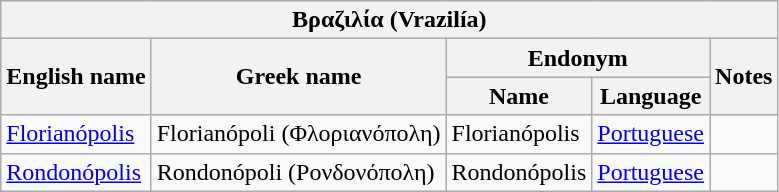<table class="wikitable sortable">
<tr>
<th colspan="5"> <strong>Βραζιλία (Vrazilía)</strong></th>
</tr>
<tr>
<th rowspan="2">English name</th>
<th rowspan="2">Greek name</th>
<th colspan="2">Endonym</th>
<th rowspan="2">Notes</th>
</tr>
<tr>
<th>Name</th>
<th>Language</th>
</tr>
<tr>
<td><a href='#'>Florianópolis</a></td>
<td>Florianópoli (Φλοριανόπολη)</td>
<td>Florianópolis</td>
<td><a href='#'>Portuguese</a></td>
<td></td>
</tr>
<tr>
<td><a href='#'>Rondonópolis</a></td>
<td>Rondonópoli (Ρονδονόπολη)</td>
<td>Rondonópolis</td>
<td><a href='#'>Portuguese</a></td>
<td></td>
</tr>
</table>
